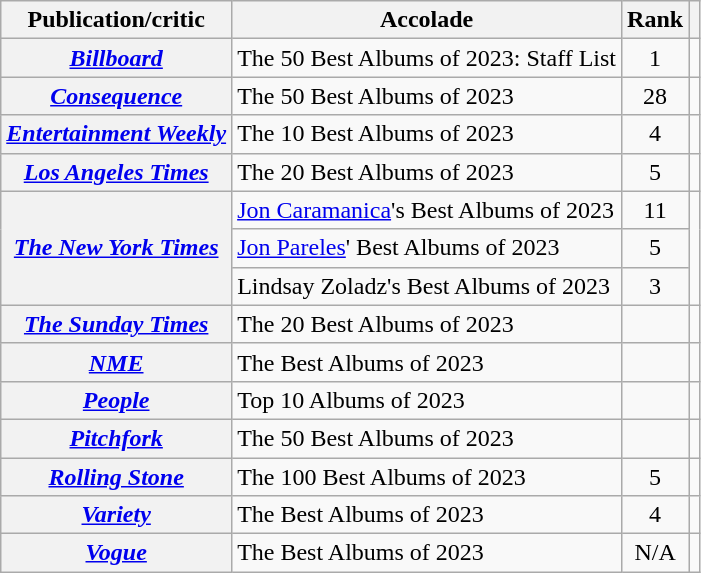<table class="wikitable sortable plainrowheaders">
<tr>
<th scope="col">Publication/critic</th>
<th scope="col">Accolade</th>
<th scope="col">Rank</th>
<th scope="col" class="unsortable"></th>
</tr>
<tr>
<th scope="row"><em><a href='#'>Billboard</a></em></th>
<td>The 50 Best Albums of 2023: Staff List</td>
<td style="text-align: center;">1</td>
<td style="text-align: center;"></td>
</tr>
<tr>
<th scope="row"><em><a href='#'>Consequence</a></em></th>
<td>The 50 Best Albums of 2023</td>
<td style="text-align: center;">28</td>
<td style="text-align: center;"></td>
</tr>
<tr>
<th scope="row"><em><a href='#'>Entertainment Weekly</a></em></th>
<td>The 10 Best Albums of 2023</td>
<td style="text-align: center;">4</td>
<td style="text-align: center;"></td>
</tr>
<tr>
<th scope="row"><em><a href='#'>Los Angeles Times</a></em></th>
<td>The 20 Best Albums of 2023</td>
<td style="text-align: center;">5</td>
<td style="text-align: center;"></td>
</tr>
<tr>
<th scope="row" rowspan="3"><em><a href='#'>The New York Times</a></em></th>
<td><a href='#'>Jon Caramanica</a>'s Best Albums of 2023</td>
<td style="text-align: center;">11</td>
<td rowspan="3" style="text-align: center;"></td>
</tr>
<tr>
<td><a href='#'>Jon Pareles</a>' Best Albums of 2023</td>
<td style="text-align: center;">5</td>
</tr>
<tr>
<td>Lindsay Zoladz's Best Albums of 2023</td>
<td style="text-align: center;">3</td>
</tr>
<tr>
<th scope="row"><em><a href='#'>The Sunday Times</a></em></th>
<td>The 20 Best Albums of 2023</td>
<td></td>
<td></td>
</tr>
<tr>
<th scope="row"><em><a href='#'>NME</a></em></th>
<td>The Best Albums of 2023</td>
<td></td>
<td></td>
</tr>
<tr>
<th scope="row"><em><a href='#'>People</a></em></th>
<td>Top 10 Albums of 2023</td>
<td></td>
<td></td>
</tr>
<tr>
<th scope="row"><em><a href='#'>Pitchfork</a></em></th>
<td>The 50 Best Albums of 2023</td>
<td></td>
<td></td>
</tr>
<tr>
<th scope="row"><em><a href='#'>Rolling Stone</a></em></th>
<td>The 100 Best Albums of 2023</td>
<td style="text-align: center;">5</td>
<td style="text-align: center;"></td>
</tr>
<tr>
<th scope="row"><em><a href='#'>Variety</a></em></th>
<td>The Best Albums of 2023</td>
<td style="text-align: center;">4</td>
<td style="text-align: center;"></td>
</tr>
<tr>
<th scope="row"><em><a href='#'>Vogue</a></em></th>
<td>The Best Albums of 2023</td>
<td style="text-align: center;">N/A</td>
<td style="text-align: center;"></td>
</tr>
</table>
